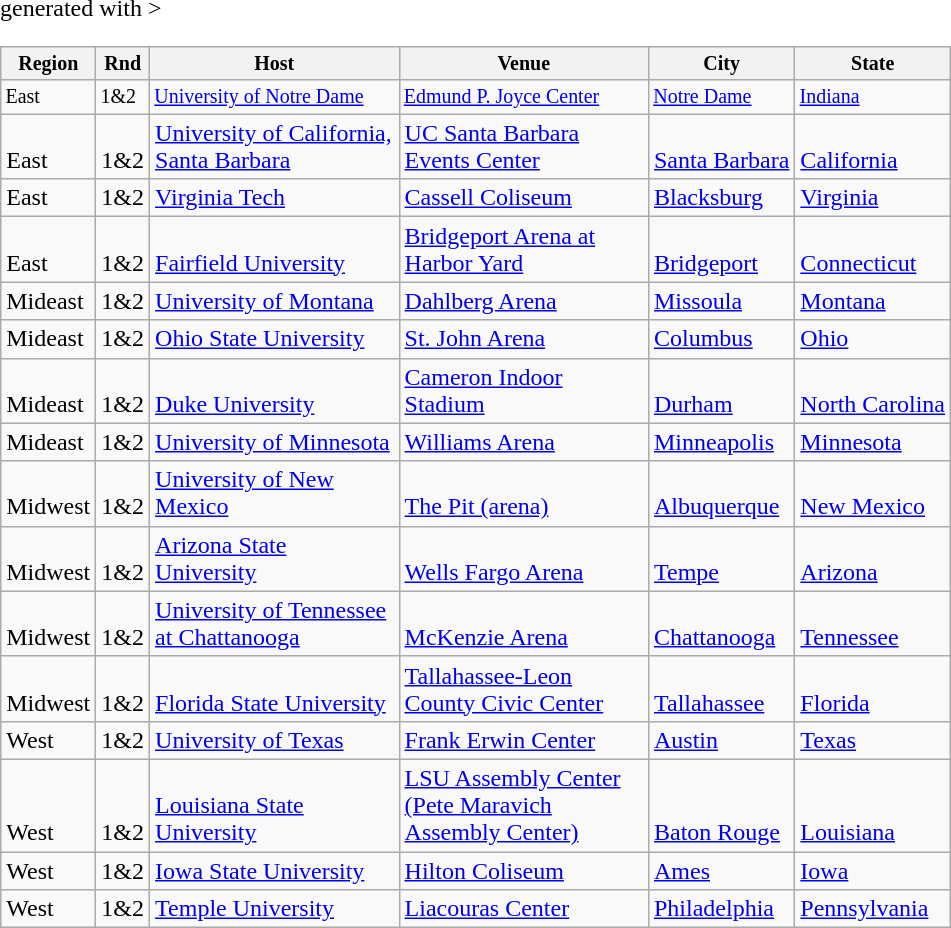<table class="wikitable sortable" <hiddentext>generated with >
<tr style="font-size:10pt;font-weight:bold" valign="bottom">
<th>Region</th>
<th>Rnd</th>
<th width="160">Host</th>
<th width="160">Venue</th>
<th>City</th>
<th>State</th>
</tr>
<tr style="font-size:10pt" valign="bottom">
<td height="14">East</td>
<td>1&2</td>
<td><a href='#'>University of Notre Dame</a></td>
<td><a href='#'>Edmund P. Joyce Center</a></td>
<td><a href='#'>Notre Dame</a></td>
<td><a href='#'>Indiana</a></td>
</tr>
<tr valign="bottom">
<td height="14">East</td>
<td>1&2</td>
<td><a href='#'>University of California, Santa Barbara</a></td>
<td><a href='#'>UC Santa Barbara Events Center</a></td>
<td><a href='#'>Santa Barbara</a></td>
<td><a href='#'>California</a></td>
</tr>
<tr valign="bottom">
<td height="14">East</td>
<td>1&2</td>
<td><a href='#'>Virginia Tech</a></td>
<td><a href='#'>Cassell Coliseum</a></td>
<td><a href='#'>Blacksburg</a></td>
<td><a href='#'>Virginia</a></td>
</tr>
<tr valign="bottom">
<td height="14">East</td>
<td>1&2</td>
<td><a href='#'>Fairfield University</a></td>
<td><a href='#'>Bridgeport Arena at Harbor Yard</a></td>
<td><a href='#'>Bridgeport</a></td>
<td><a href='#'>Connecticut</a></td>
</tr>
<tr valign="bottom">
<td height="14">Mideast</td>
<td>1&2</td>
<td><a href='#'>University of Montana</a></td>
<td><a href='#'>Dahlberg Arena</a></td>
<td><a href='#'>Missoula</a></td>
<td><a href='#'>Montana</a></td>
</tr>
<tr valign="bottom">
<td height="14">Mideast</td>
<td>1&2</td>
<td><a href='#'>Ohio State University</a></td>
<td><a href='#'>St. John Arena</a></td>
<td><a href='#'>Columbus</a></td>
<td><a href='#'>Ohio</a></td>
</tr>
<tr valign="bottom">
<td height="14">Mideast</td>
<td>1&2</td>
<td><a href='#'>Duke University</a></td>
<td><a href='#'>Cameron Indoor Stadium</a></td>
<td><a href='#'>Durham</a></td>
<td><a href='#'>North Carolina</a></td>
</tr>
<tr valign="bottom">
<td height="14">Mideast</td>
<td>1&2</td>
<td><a href='#'>University of Minnesota</a></td>
<td><a href='#'>Williams Arena</a></td>
<td><a href='#'>Minneapolis</a></td>
<td><a href='#'>Minnesota</a></td>
</tr>
<tr valign="bottom">
<td height="14">Midwest</td>
<td>1&2</td>
<td><a href='#'>University of New Mexico</a></td>
<td><a href='#'>The Pit (arena)</a></td>
<td><a href='#'>Albuquerque</a></td>
<td><a href='#'>New Mexico</a></td>
</tr>
<tr valign="bottom">
<td height="14">Midwest</td>
<td>1&2</td>
<td><a href='#'>Arizona State University</a></td>
<td><a href='#'>Wells Fargo Arena</a></td>
<td><a href='#'>Tempe</a></td>
<td><a href='#'>Arizona</a></td>
</tr>
<tr valign="bottom">
<td height="14">Midwest</td>
<td>1&2</td>
<td><a href='#'>University of Tennessee at Chattanooga</a></td>
<td><a href='#'>McKenzie Arena</a></td>
<td><a href='#'>Chattanooga</a></td>
<td><a href='#'>Tennessee</a></td>
</tr>
<tr valign="bottom">
<td height="14">Midwest</td>
<td>1&2</td>
<td><a href='#'>Florida State University</a></td>
<td><a href='#'>Tallahassee-Leon County Civic Center</a></td>
<td><a href='#'>Tallahassee</a></td>
<td><a href='#'>Florida</a></td>
</tr>
<tr valign="bottom">
<td height="14">West</td>
<td>1&2</td>
<td><a href='#'>University of Texas</a></td>
<td><a href='#'>Frank Erwin Center</a></td>
<td><a href='#'>Austin</a></td>
<td><a href='#'>Texas</a></td>
</tr>
<tr valign="bottom">
<td height="14">West</td>
<td>1&2</td>
<td><a href='#'>Louisiana State University</a></td>
<td><a href='#'>LSU Assembly Center (Pete Maravich Assembly Center)</a></td>
<td><a href='#'>Baton Rouge</a></td>
<td><a href='#'>Louisiana</a></td>
</tr>
<tr valign="bottom">
<td height="14">West</td>
<td>1&2</td>
<td><a href='#'>Iowa State University</a></td>
<td><a href='#'>Hilton Coliseum</a></td>
<td><a href='#'>Ames</a></td>
<td><a href='#'>Iowa</a></td>
</tr>
<tr valign="bottom">
<td height="14">West</td>
<td>1&2</td>
<td><a href='#'>Temple University</a></td>
<td><a href='#'>Liacouras Center</a></td>
<td><a href='#'>Philadelphia</a></td>
<td><a href='#'>Pennsylvania</a></td>
</tr>
</table>
